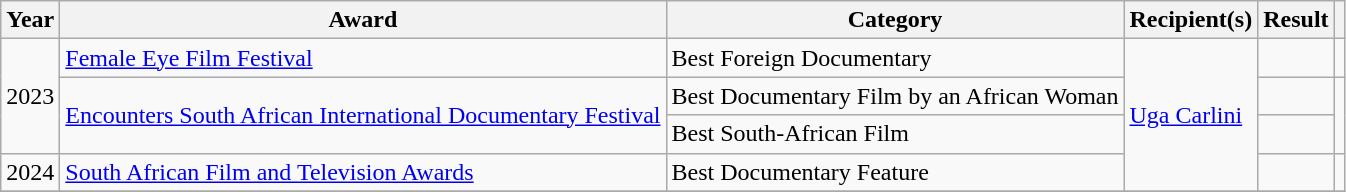<table class="wikitable plainrowheaders sortable">
<tr>
<th scope="col">Year</th>
<th scope="col">Award</th>
<th scope="col">Category</th>
<th scope="col">Recipient(s)</th>
<th scope="col">Result</th>
<th scope="col" class="unsortable"></th>
</tr>
<tr>
<td rowspan="3">2023</td>
<td><a href='#'>Female Eye Film Festival</a></td>
<td>Best Foreign Documentary</td>
<td rowspan="4"><a href='#'>Uga Carlini</a></td>
<td></td>
<td></td>
</tr>
<tr>
<td rowspan="2"><a href='#'>Encounters South African International Documentary Festival</a></td>
<td>Best Documentary Film by an African Woman</td>
<td></td>
<td rowspan="2"></td>
</tr>
<tr>
<td>Best South-African Film</td>
<td></td>
</tr>
<tr>
<td>2024</td>
<td><a href='#'>South African Film and Television Awards</a></td>
<td>Best Documentary Feature</td>
<td></td>
<td></td>
</tr>
<tr>
</tr>
</table>
